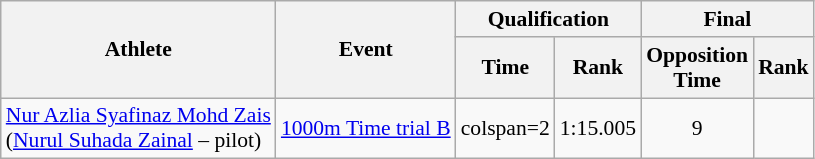<table class=wikitable style="font-size:90%">
<tr>
<th rowspan="2">Athlete</th>
<th rowspan="2">Event</th>
<th colspan="2">Qualification</th>
<th colspan="2">Final</th>
</tr>
<tr>
<th>Time</th>
<th>Rank</th>
<th>Opposition<br>Time</th>
<th>Rank</th>
</tr>
<tr align=center>
<td align=left><a href='#'>Nur Azlia Syafinaz Mohd Zais</a><br> (<a href='#'>Nurul Suhada Zainal</a> – pilot)</td>
<td align=left><a href='#'>1000m Time trial B</a></td>
<td>colspan=2 </td>
<td>1:15.005</td>
<td>9</td>
</tr>
</table>
